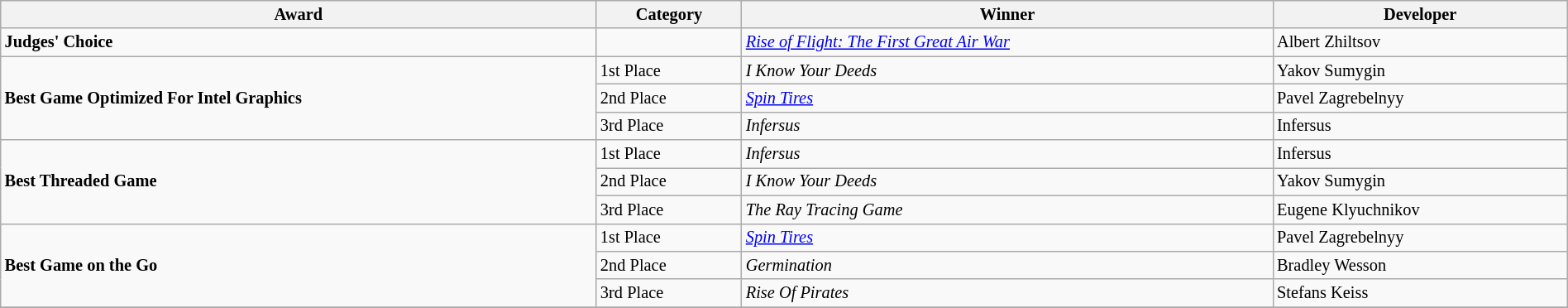<table class="wikitable" style="font-size:85%;width:100%;">
<tr>
<th><strong>Award</strong></th>
<th><strong>Category</strong></th>
<th><strong>Winner</strong></th>
<th><strong>Developer</strong></th>
</tr>
<tr>
<td><strong>Judges' Choice</strong></td>
<td></td>
<td><em><a href='#'>Rise of Flight: The First Great Air War</a></em></td>
<td>Albert Zhiltsov</td>
</tr>
<tr>
<td rowspan="3"><strong>Best Game Optimized For Intel Graphics</strong></td>
<td>1st Place</td>
<td><em>I Know Your Deeds</em></td>
<td>Yakov Sumygin</td>
</tr>
<tr>
<td>2nd Place</td>
<td><em><a href='#'>Spin Tires</a></em></td>
<td>Pavel Zagrebelnyy</td>
</tr>
<tr>
<td>3rd Place</td>
<td><em>Infersus</em></td>
<td>Infersus</td>
</tr>
<tr>
<td rowspan="3"><strong>Best Threaded Game</strong></td>
<td>1st Place</td>
<td><em>Infersus</em></td>
<td>Infersus</td>
</tr>
<tr>
<td>2nd Place</td>
<td><em>I Know Your Deeds</em></td>
<td>Yakov Sumygin</td>
</tr>
<tr>
<td>3rd Place</td>
<td><em>The Ray Tracing Game</em></td>
<td>Eugene Klyuchnikov</td>
</tr>
<tr>
<td rowspan="3"><strong>Best Game on the Go</strong></td>
<td>1st Place</td>
<td><em><a href='#'>Spin Tires</a></em></td>
<td>Pavel Zagrebelnyy</td>
</tr>
<tr>
<td>2nd Place</td>
<td><em>Germination</em></td>
<td>Bradley Wesson</td>
</tr>
<tr>
<td>3rd Place</td>
<td><em>Rise Of Pirates</em></td>
<td>Stefans Keiss</td>
</tr>
<tr>
</tr>
</table>
